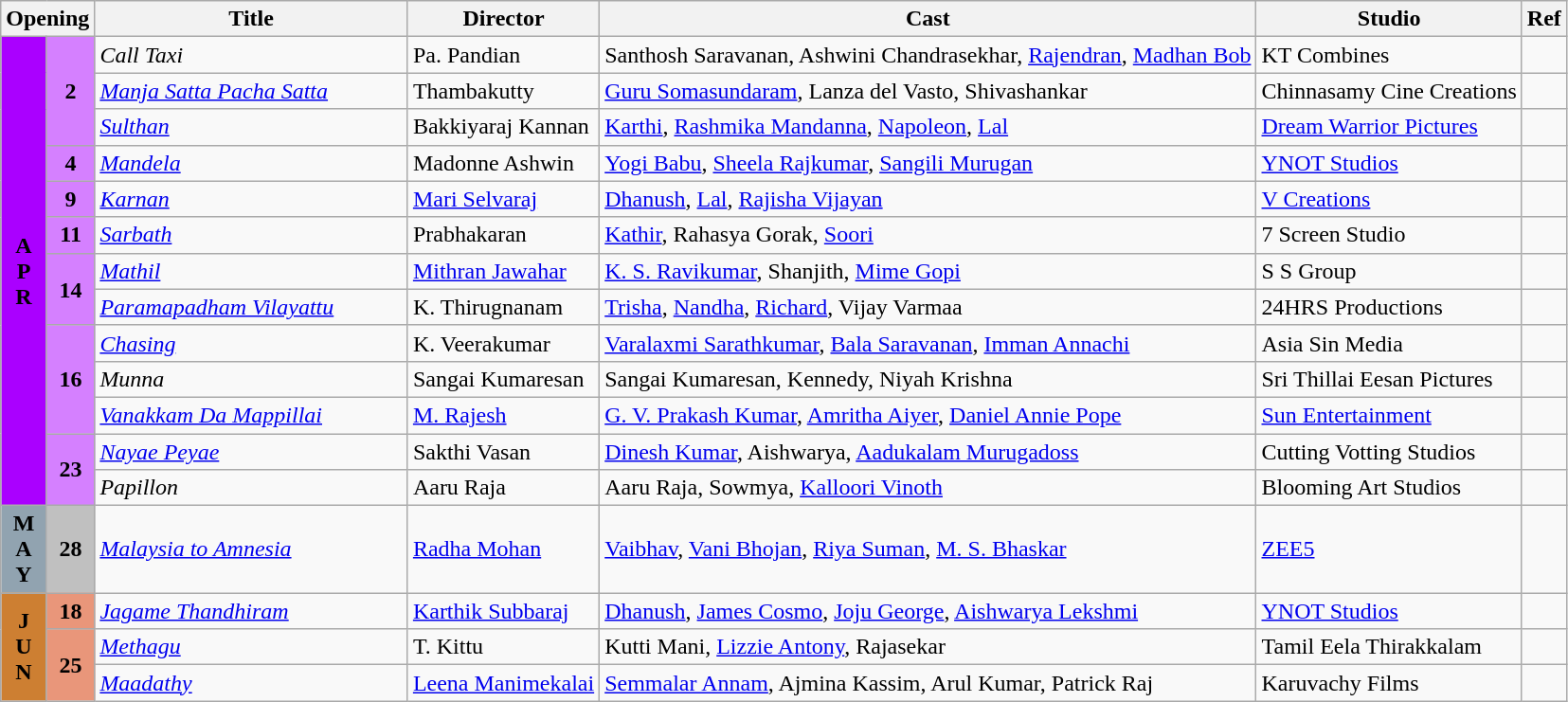<table class="wikitable sortable">
<tr>
<th colspan="2">Opening</th>
<th style="width:20%;">Title</th>
<th>Director</th>
<th>Cast</th>
<th>Studio</th>
<th>Ref</th>
</tr>
<tr>
<td rowspan="13" style="text-align:center; background:#a0f; textcolor:#d580ff;"><strong>A<br>P<br>R</strong></td>
<td rowspan="3" style="text-align:center; background:#d580ff"><strong>2</strong></td>
<td><em>Call Taxi</em></td>
<td>Pa. Pandian</td>
<td>Santhosh Saravanan, Ashwini Chandrasekhar, <a href='#'>Rajendran</a>, <a href='#'>Madhan Bob</a></td>
<td>KT Combines</td>
<td></td>
</tr>
<tr>
<td><em><a href='#'>Manja Satta Pacha Satta</a></em></td>
<td>Thambakutty</td>
<td><a href='#'>Guru Somasundaram</a>, Lanza del Vasto, Shivashankar</td>
<td>Chinnasamy Cine Creations</td>
<td></td>
</tr>
<tr>
<td><em><a href='#'>Sulthan</a></em></td>
<td>Bakkiyaraj Kannan</td>
<td><a href='#'>Karthi</a>, <a href='#'>Rashmika Mandanna</a>, <a href='#'>Napoleon</a>, <a href='#'>Lal</a></td>
<td><a href='#'>Dream Warrior Pictures</a></td>
<td></td>
</tr>
<tr>
<td style="text-align:center; background:#d580ff;"><strong>4</strong></td>
<td><em><a href='#'>Mandela</a></em></td>
<td>Madonne Ashwin</td>
<td><a href='#'>Yogi Babu</a>, <a href='#'>Sheela Rajkumar</a>, <a href='#'>Sangili Murugan</a></td>
<td><a href='#'>YNOT Studios</a></td>
<td></td>
</tr>
<tr>
<td style="text-align:center; background:#d580ff;"><strong>9</strong></td>
<td><em><a href='#'>Karnan</a></em></td>
<td><a href='#'>Mari Selvaraj</a></td>
<td><a href='#'>Dhanush</a>, <a href='#'>Lal</a>, <a href='#'>Rajisha Vijayan</a></td>
<td><a href='#'>V Creations</a></td>
<td></td>
</tr>
<tr>
<td style="text-align:center; background:#d580ff;"><strong>11</strong></td>
<td><em><a href='#'>Sarbath</a></em></td>
<td>Prabhakaran</td>
<td><a href='#'>Kathir</a>, Rahasya Gorak, <a href='#'>Soori</a></td>
<td>7 Screen Studio</td>
<td></td>
</tr>
<tr>
<td rowspan="2" style="text-align:center; background:#d580ff"><strong>14</strong></td>
<td><em><a href='#'>Mathil</a></em></td>
<td><a href='#'>Mithran Jawahar</a></td>
<td><a href='#'>K. S. Ravikumar</a>, Shanjith, <a href='#'>Mime Gopi</a></td>
<td>S S Group</td>
<td></td>
</tr>
<tr>
<td><em><a href='#'>Paramapadham Vilayattu</a></em></td>
<td>K. Thirugnanam</td>
<td><a href='#'>Trisha</a>, <a href='#'>Nandha</a>, <a href='#'>Richard</a>, Vijay Varmaa</td>
<td>24HRS Productions</td>
<td></td>
</tr>
<tr>
<td rowspan="3" style="text-align:center; background:#d580ff"><strong>16</strong></td>
<td><em><a href='#'>Chasing</a></em></td>
<td>K. Veerakumar</td>
<td><a href='#'>Varalaxmi Sarathkumar</a>, <a href='#'>Bala Saravanan</a>, <a href='#'>Imman Annachi</a></td>
<td>Asia Sin Media</td>
<td></td>
</tr>
<tr>
<td><em>Munna</em></td>
<td>Sangai Kumaresan</td>
<td>Sangai Kumaresan, Kennedy, Niyah Krishna</td>
<td>Sri Thillai Eesan Pictures</td>
<td></td>
</tr>
<tr>
<td><em><a href='#'>Vanakkam Da Mappillai</a></em></td>
<td><a href='#'>M. Rajesh</a></td>
<td><a href='#'>G. V. Prakash Kumar</a>, <a href='#'>Amritha Aiyer</a>, <a href='#'>Daniel Annie Pope</a></td>
<td><a href='#'>Sun Entertainment</a></td>
<td></td>
</tr>
<tr>
<td rowspan="2" style="text-align:center; background:#d580ff"><strong>23</strong></td>
<td><em><a href='#'>Nayae Peyae</a></em></td>
<td>Sakthi Vasan</td>
<td><a href='#'>Dinesh Kumar</a>, Aishwarya, <a href='#'>Aadukalam Murugadoss</a></td>
<td>Cutting Votting Studios</td>
<td></td>
</tr>
<tr>
<td><em>Papillon</em></td>
<td>Aaru Raja</td>
<td>Aaru Raja, Sowmya, <a href='#'>Kalloori Vinoth</a></td>
<td>Blooming Art Studios</td>
<td></td>
</tr>
<tr>
<td style="text-align:center; background:#91a3b0; textcolor:#000;"><strong>M<br>A<br>Y</strong></td>
<td style="text-align:center; background:silver;"><strong>28</strong></td>
<td><em><a href='#'>Malaysia to Amnesia</a></em></td>
<td><a href='#'>Radha Mohan</a></td>
<td><a href='#'>Vaibhav</a>, <a href='#'>Vani Bhojan</a>, <a href='#'>Riya Suman</a>, <a href='#'>M. S. Bhaskar</a></td>
<td><a href='#'>ZEE5</a></td>
<td></td>
</tr>
<tr>
<td rowspan="3" style="text-align:center; background:#CD7F32; textcolor:#000;"><strong>J<br>U<br>N</strong></td>
<td style="text-align:center; background:#e9967a;"><strong>18</strong></td>
<td><em><a href='#'>Jagame Thandhiram</a></em></td>
<td><a href='#'>Karthik Subbaraj</a></td>
<td><a href='#'>Dhanush</a>, <a href='#'>James Cosmo</a>, <a href='#'>Joju George</a>, <a href='#'>Aishwarya Lekshmi</a></td>
<td><a href='#'>YNOT Studios</a></td>
<td></td>
</tr>
<tr>
<td rowspan="2" style="text-align:center;background:#E9967A;"><strong>25</strong></td>
<td><em><a href='#'>Methagu</a></em></td>
<td>T. Kittu</td>
<td>Kutti Mani, <a href='#'>Lizzie Antony</a>, Rajasekar</td>
<td>Tamil Eela Thirakkalam</td>
<td></td>
</tr>
<tr>
<td><em><a href='#'>Maadathy</a></em></td>
<td><a href='#'>Leena Manimekalai</a></td>
<td><a href='#'>Semmalar Annam</a>, Ajmina Kassim, Arul Kumar, Patrick Raj</td>
<td>Karuvachy Films</td>
<td></td>
</tr>
</table>
